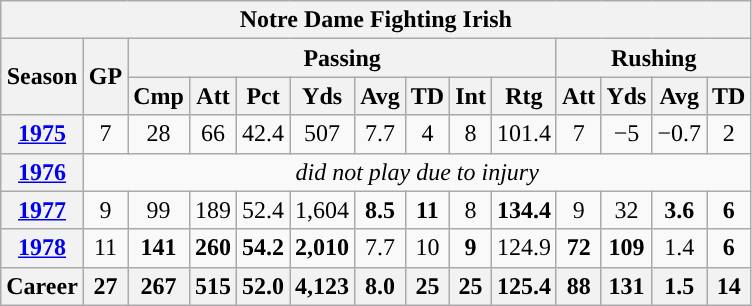<table class="wikitable" style="text-align:center">
<tr>
<th colspan="14">Notre Dame Fighting Irish</th>
</tr>
<tr>
<th rowspan="2">Season</th>
<th rowspan="2">GP</th>
<th colspan="8">Passing</th>
<th colspan="4">Rushing</th>
</tr>
<tr>
<th>Cmp</th>
<th>Att</th>
<th>Pct</th>
<th>Yds</th>
<th>Avg</th>
<th>TD</th>
<th>Int</th>
<th>Rtg</th>
<th>Att</th>
<th>Yds</th>
<th>Avg</th>
<th>TD</th>
</tr>
<tr>
<th><a href='#'>1975</a></th>
<td>7</td>
<td>28</td>
<td>66</td>
<td>42.4</td>
<td>507</td>
<td>7.7</td>
<td>4</td>
<td>8</td>
<td>101.4</td>
<td>7</td>
<td>−5</td>
<td>−0.7</td>
<td>2</td>
</tr>
<tr>
<th><a href='#'>1976</a></th>
<td colspan="13"><em>did not play due to injury</em></td>
</tr>
<tr>
<th><a href='#'>1977</a></th>
<td>9</td>
<td>99</td>
<td>189</td>
<td>52.4</td>
<td>1,604</td>
<td><strong>8.5</strong></td>
<td><strong>11</strong></td>
<td>8</td>
<td><strong>134.4</strong></td>
<td>9</td>
<td>32</td>
<td><strong>3.6</strong></td>
<td><strong>6</strong></td>
</tr>
<tr>
<th><a href='#'>1978</a></th>
<td>11</td>
<td><strong>141</strong></td>
<td><strong>260</strong></td>
<td><strong>54.2</strong></td>
<td><strong>2,010</strong></td>
<td>7.7</td>
<td>10</td>
<td><strong>9</strong></td>
<td>124.9</td>
<td><strong>72</strong></td>
<td><strong>109</strong></td>
<td>1.4</td>
<td><strong>6</strong></td>
</tr>
<tr>
<th>Career</th>
<th>27</th>
<th>267</th>
<th>515</th>
<th>52.0</th>
<th>4,123</th>
<th>8.0</th>
<th>25</th>
<th>25</th>
<th>125.4</th>
<th>88</th>
<th>131</th>
<th>1.5</th>
<th>14</th>
</tr>
</table>
